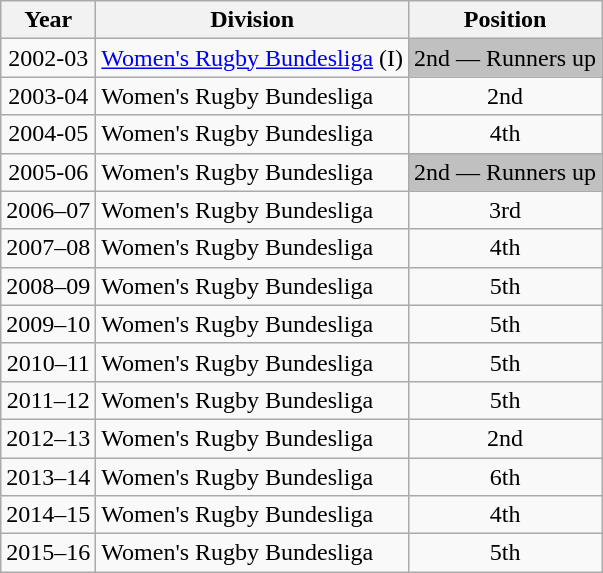<table class="wikitable">
<tr>
<th>Year</th>
<th>Division</th>
<th>Position</th>
</tr>
<tr align="center">
<td>2002-03</td>
<td align="left"><a href='#'>Women's Rugby Bundesliga</a> (I)</td>
<td bgcolor=silver>2nd — Runners up</td>
</tr>
<tr align="center">
<td>2003-04</td>
<td align="left">Women's Rugby Bundesliga</td>
<td>2nd</td>
</tr>
<tr align="center">
<td>2004-05</td>
<td align="left">Women's Rugby Bundesliga</td>
<td>4th</td>
</tr>
<tr align="center">
<td>2005-06</td>
<td align="left">Women's Rugby Bundesliga</td>
<td bgcolor=silver>2nd — Runners up</td>
</tr>
<tr align="center">
<td>2006–07</td>
<td align="left">Women's Rugby Bundesliga</td>
<td>3rd</td>
</tr>
<tr align="center">
<td>2007–08</td>
<td align="left">Women's Rugby Bundesliga</td>
<td>4th</td>
</tr>
<tr align="center">
<td>2008–09</td>
<td align="left">Women's Rugby Bundesliga</td>
<td>5th</td>
</tr>
<tr align="center">
<td>2009–10</td>
<td align="left">Women's Rugby Bundesliga</td>
<td>5th</td>
</tr>
<tr align="center">
<td>2010–11</td>
<td align="left">Women's Rugby Bundesliga</td>
<td>5th</td>
</tr>
<tr align="center">
<td>2011–12</td>
<td align="left">Women's Rugby Bundesliga</td>
<td>5th</td>
</tr>
<tr align="center">
<td>2012–13</td>
<td align="left">Women's Rugby Bundesliga</td>
<td>2nd</td>
</tr>
<tr align="center">
<td>2013–14</td>
<td align="left">Women's Rugby Bundesliga</td>
<td>6th</td>
</tr>
<tr align="center">
<td>2014–15</td>
<td align="left">Women's Rugby Bundesliga</td>
<td>4th</td>
</tr>
<tr align="center">
<td>2015–16</td>
<td align="left">Women's Rugby Bundesliga</td>
<td>5th</td>
</tr>
</table>
